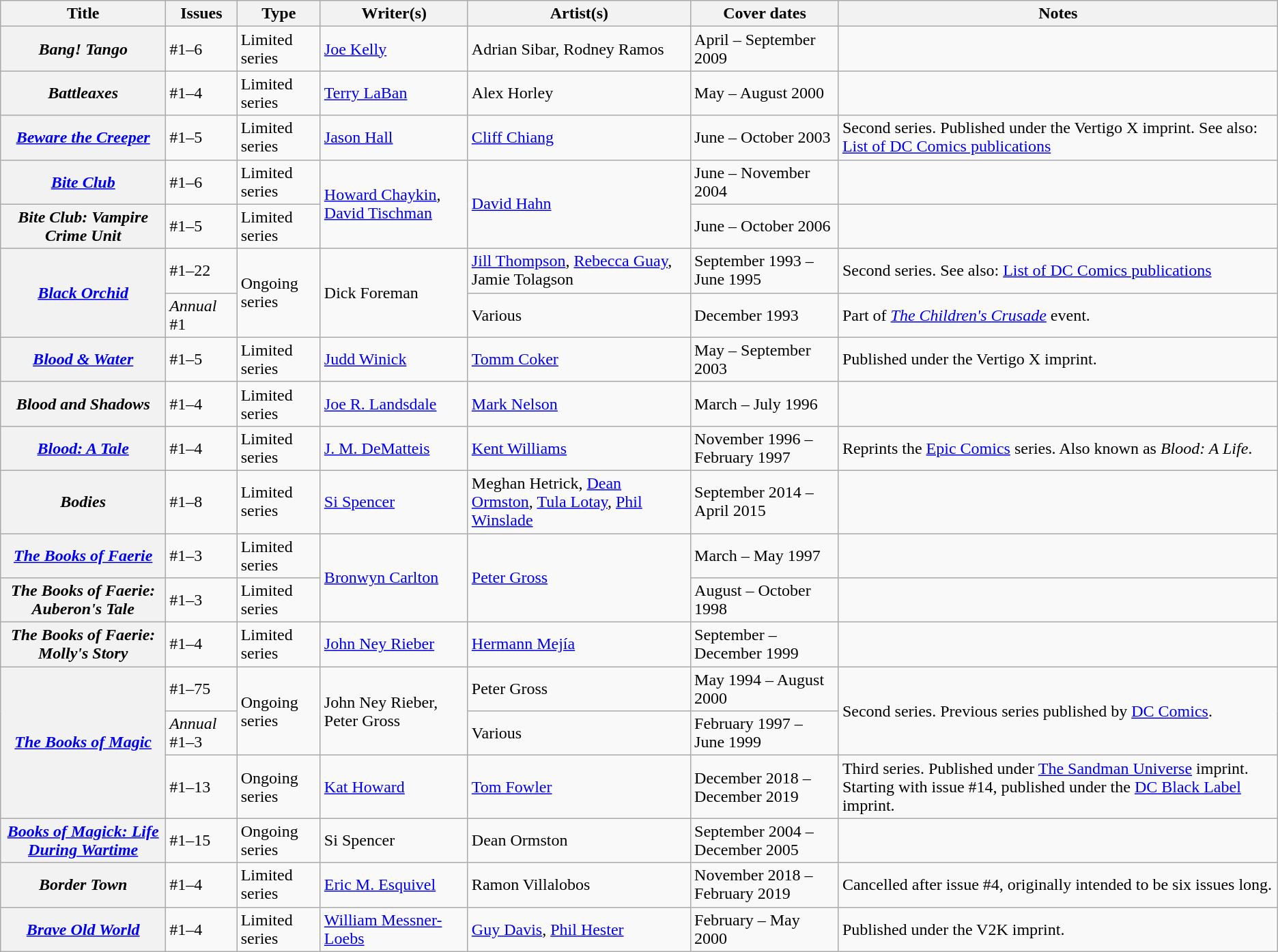<table class="wikitable">
<tr>
<th>Title</th>
<th>Issues</th>
<th>Type</th>
<th>Writer(s)</th>
<th>Artist(s)</th>
<th>Cover dates</th>
<th>Notes</th>
</tr>
<tr>
<th><em>Bang! Tango</em></th>
<td>#1–6</td>
<td>Limited series</td>
<td><a href='#'>Joe Kelly</a></td>
<td>Adrian Sibar, Rodney Ramos</td>
<td>April – September 2009</td>
<td></td>
</tr>
<tr>
<th><em>Battleaxes</em></th>
<td>#1–4</td>
<td>Limited series</td>
<td><a href='#'>Terry LaBan</a></td>
<td>Alex Horley</td>
<td>May – August 2000</td>
<td></td>
</tr>
<tr>
<th><em><a href='#'>Beware the Creeper</a></em></th>
<td>#1–5</td>
<td>Limited series</td>
<td><a href='#'>Jason Hall</a></td>
<td><a href='#'>Cliff Chiang</a></td>
<td>June – October 2003</td>
<td>Second series. Published under the Vertigo X imprint. See also: <a href='#'>List of DC Comics publications</a></td>
</tr>
<tr>
<th><em><a href='#'>Bite Club</a></em></th>
<td>#1–6</td>
<td>Limited series</td>
<td rowspan="2"><a href='#'>Howard Chaykin</a>, <a href='#'>David Tischman</a></td>
<td rowspan="2"><a href='#'>David Hahn</a></td>
<td>June – November 2004</td>
<td></td>
</tr>
<tr>
<th><em>Bite Club: Vampire Crime Unit</em></th>
<td>#1–5</td>
<td>Limited series</td>
<td>June – October 2006</td>
<td></td>
</tr>
<tr>
<th rowspan="2"><em><a href='#'>Black Orchid</a></em></th>
<td>#1–22</td>
<td rowspan="2">Ongoing series</td>
<td rowspan="2">Dick Foreman</td>
<td><a href='#'>Jill Thompson</a>, <a href='#'>Rebecca Guay</a>, Jamie Tolagson</td>
<td>September 1993 – June 1995</td>
<td>Second series. See also: <a href='#'>List of DC Comics publications</a></td>
</tr>
<tr>
<td><em>Annual</em> #1</td>
<td>Various</td>
<td>December 1993</td>
<td>Part of <em><a href='#'>The Children's Crusade</a></em> event.</td>
</tr>
<tr>
<th><em><a href='#'>Blood & Water</a></em></th>
<td>#1–5</td>
<td>Limited series</td>
<td><a href='#'>Judd Winick</a></td>
<td><a href='#'>Tomm Coker</a></td>
<td>May – September 2003</td>
<td>Published under the Vertigo X imprint.</td>
</tr>
<tr>
<th><em>Blood and Shadows</em></th>
<td>#1–4</td>
<td>Limited series</td>
<td><a href='#'>Joe R. Landsdale</a></td>
<td><a href='#'>Mark Nelson</a></td>
<td>March – July 1996</td>
<td></td>
</tr>
<tr>
<th><em><a href='#'>Blood: A Tale</a></em></th>
<td>#1–4</td>
<td>Limited series</td>
<td><a href='#'>J. M. DeMatteis</a></td>
<td><a href='#'>Kent Williams</a></td>
<td>November 1996 – February 1997</td>
<td>Reprints the <a href='#'>Epic Comics</a> series. Also known as <em>Blood: A Life</em>.</td>
</tr>
<tr>
<th><em>Bodies</em></th>
<td>#1–8</td>
<td>Limited series</td>
<td><a href='#'>Si Spencer</a></td>
<td>Meghan Hetrick, <a href='#'>Dean Ormston</a>, <a href='#'>Tula Lotay</a>, <a href='#'>Phil Winslade</a></td>
<td>September 2014 – April 2015</td>
<td></td>
</tr>
<tr>
<th><em><a href='#'>The Books of Faerie</a></em></th>
<td>#1–3</td>
<td>Limited series</td>
<td rowspan="2"><a href='#'>Bronwyn Carlton</a></td>
<td rowspan="2"><a href='#'>Peter Gross</a></td>
<td>March – May 1997</td>
<td></td>
</tr>
<tr>
<th><em>The Books of Faerie: Auberon's Tale</em></th>
<td>#1–3</td>
<td>Limited series</td>
<td>August – October 1998</td>
<td></td>
</tr>
<tr>
<th><em>The Books of Faerie: Molly's Story</em></th>
<td>#1–4</td>
<td>Limited series</td>
<td><a href='#'>John Ney Rieber</a></td>
<td><a href='#'>Hermann Mejía</a></td>
<td>September – December 1999</td>
<td></td>
</tr>
<tr>
<th rowspan="3"><em><a href='#'>The Books of Magic</a></em></th>
<td>#1–75</td>
<td rowspan="2">Ongoing series</td>
<td rowspan="2">John Ney Rieber, Peter Gross</td>
<td>Peter Gross</td>
<td>May 1994 – August 2000</td>
<td rowspan="2">Second series. Previous series published by <a href='#'>DC Comics</a>.</td>
</tr>
<tr>
<td><em>Annual</em> #1–3</td>
<td>Various</td>
<td>February 1997 – June 1999</td>
</tr>
<tr>
<td>#1–13</td>
<td>Ongoing series</td>
<td><a href='#'>Kat Howard</a></td>
<td><a href='#'>Tom Fowler</a></td>
<td>December 2018 – December 2019</td>
<td>Third series. Published under <a href='#'>The Sandman Universe</a> imprint. Starting with issue #14, published under the <a href='#'>DC Black Label</a> imprint.</td>
</tr>
<tr>
<th><em><a href='#'>Books of Magick: Life During Wartime</a></em></th>
<td>#1–15</td>
<td>Ongoing series</td>
<td>Si Spencer</td>
<td>Dean Ormston</td>
<td>September 2004 – December 2005</td>
<td></td>
</tr>
<tr>
<th><em>Border Town</em></th>
<td>#1–4</td>
<td>Limited series</td>
<td><a href='#'>Eric M. Esquivel</a></td>
<td>Ramon Villalobos</td>
<td>November 2018 – February 2019</td>
<td>Cancelled after issue #4, originally intended to be six issues long.</td>
</tr>
<tr>
<th><em><a href='#'>Brave Old World</a></em></th>
<td>#1–4</td>
<td>Limited series</td>
<td><a href='#'>William Messner-Loebs</a></td>
<td><a href='#'>Guy Davis</a>, <a href='#'>Phil Hester</a></td>
<td>February – May 2000</td>
<td>Published under the V2K imprint.</td>
</tr>
</table>
